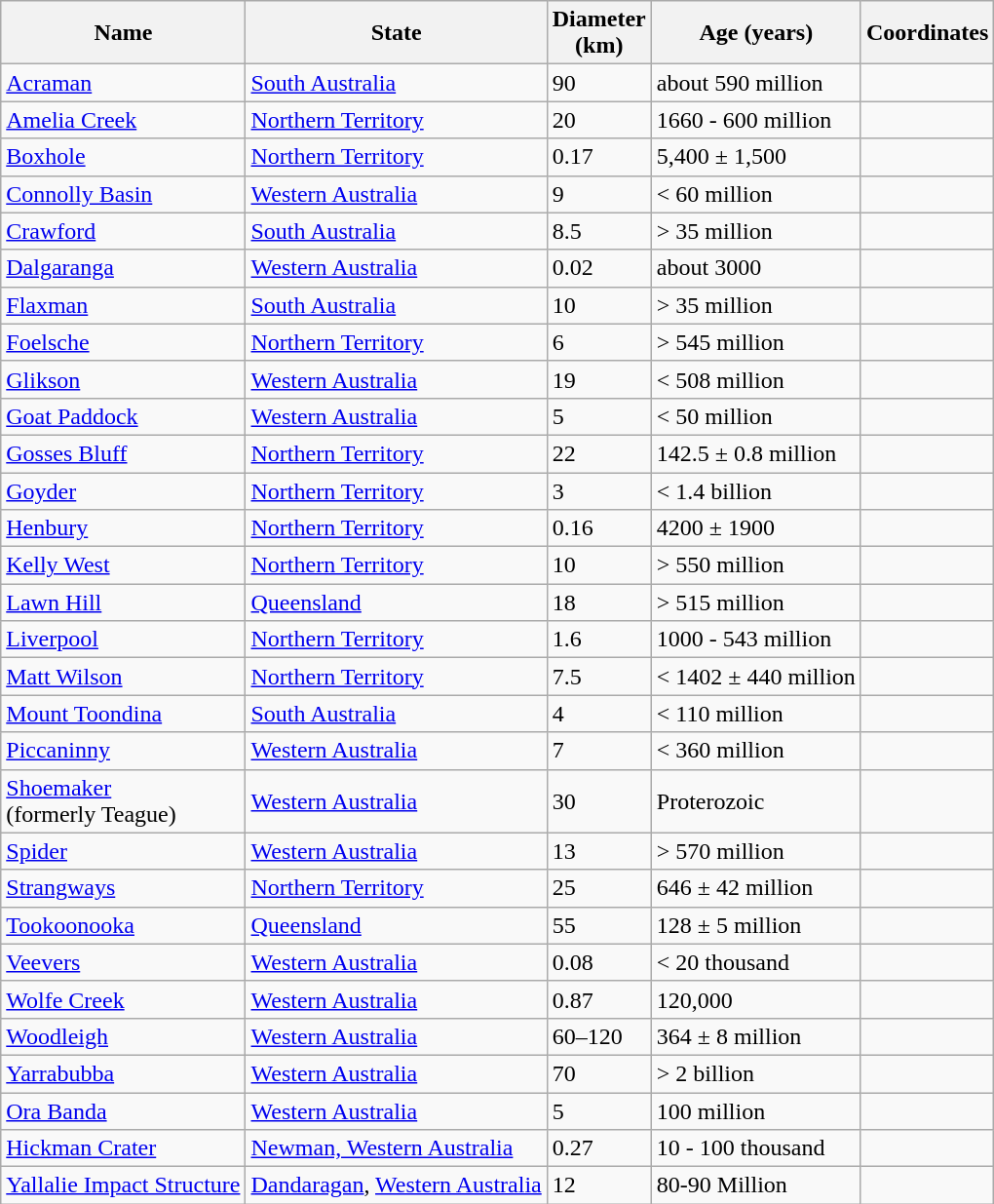<table class="wikitable sortable">
<tr>
<th>Name</th>
<th>State</th>
<th>Diameter<br>(km)</th>
<th>Age (years)</th>
<th>Coordinates</th>
</tr>
<tr>
<td><a href='#'>Acraman</a></td>
<td><a href='#'>South Australia</a></td>
<td>90</td>
<td>about 590 million</td>
<td align=right></td>
</tr>
<tr>
<td><a href='#'>Amelia Creek</a></td>
<td><a href='#'>Northern Territory</a></td>
<td>20</td>
<td>1660 - 600 million</td>
<td align=right></td>
</tr>
<tr>
<td><a href='#'>Boxhole</a></td>
<td><a href='#'>Northern Territory</a></td>
<td>0.17</td>
<td>5,400 ± 1,500</td>
<td align=right></td>
</tr>
<tr>
<td><a href='#'>Connolly Basin</a></td>
<td><a href='#'>Western Australia</a></td>
<td>9</td>
<td>< 60 million</td>
<td align=right></td>
</tr>
<tr>
<td><a href='#'>Crawford</a></td>
<td><a href='#'>South Australia</a></td>
<td>8.5</td>
<td>> 35 million</td>
<td align=right></td>
</tr>
<tr>
<td><a href='#'>Dalgaranga</a></td>
<td><a href='#'>Western Australia</a></td>
<td>0.02</td>
<td>about 3000</td>
<td align=right></td>
</tr>
<tr>
<td><a href='#'>Flaxman</a></td>
<td><a href='#'>South Australia</a></td>
<td>10</td>
<td>> 35 million</td>
<td align=right></td>
</tr>
<tr>
<td><a href='#'>Foelsche</a></td>
<td><a href='#'>Northern Territory</a></td>
<td>6</td>
<td>> 545 million</td>
<td align=right></td>
</tr>
<tr>
<td><a href='#'>Glikson</a></td>
<td><a href='#'>Western Australia</a></td>
<td>19</td>
<td>< 508 million</td>
<td align=right></td>
</tr>
<tr>
<td><a href='#'>Goat Paddock</a></td>
<td><a href='#'>Western Australia</a></td>
<td>5</td>
<td>< 50 million</td>
<td align=right></td>
</tr>
<tr>
<td><a href='#'>Gosses Bluff</a></td>
<td><a href='#'>Northern Territory</a></td>
<td>22</td>
<td>142.5 ± 0.8 million</td>
<td align=right></td>
</tr>
<tr>
<td><a href='#'>Goyder</a></td>
<td><a href='#'>Northern Territory</a></td>
<td>3</td>
<td>< 1.4 billion</td>
<td align=right></td>
</tr>
<tr>
<td><a href='#'>Henbury</a></td>
<td><a href='#'>Northern Territory</a></td>
<td>0.16</td>
<td>4200 ± 1900</td>
<td align=right></td>
</tr>
<tr>
<td><a href='#'>Kelly West</a></td>
<td><a href='#'>Northern Territory</a></td>
<td>10</td>
<td>> 550 million</td>
<td align=right></td>
</tr>
<tr>
<td><a href='#'>Lawn Hill</a></td>
<td><a href='#'>Queensland</a></td>
<td>18</td>
<td>> 515 million</td>
<td align=right></td>
</tr>
<tr>
<td><a href='#'>Liverpool</a></td>
<td><a href='#'>Northern Territory</a></td>
<td>1.6</td>
<td>1000 - 543 million</td>
<td align=right></td>
</tr>
<tr>
<td><a href='#'>Matt Wilson</a></td>
<td><a href='#'>Northern Territory</a></td>
<td>7.5</td>
<td>< 1402 ± 440 million</td>
<td align=right></td>
</tr>
<tr>
<td><a href='#'>Mount Toondina</a></td>
<td><a href='#'>South Australia</a></td>
<td>4</td>
<td>< 110 million</td>
<td align=right></td>
</tr>
<tr>
<td><a href='#'>Piccaninny</a></td>
<td><a href='#'>Western Australia</a></td>
<td>7</td>
<td>< 360 million</td>
<td align=right></td>
</tr>
<tr>
<td><a href='#'>Shoemaker</a><br>(formerly Teague)</td>
<td><a href='#'>Western Australia</a></td>
<td>30</td>
<td>Proterozoic</td>
<td align=right></td>
</tr>
<tr>
<td><a href='#'>Spider</a></td>
<td><a href='#'>Western Australia</a></td>
<td>13</td>
<td>> 570 million</td>
<td align=right></td>
</tr>
<tr>
<td><a href='#'>Strangways</a></td>
<td><a href='#'>Northern Territory</a></td>
<td>25</td>
<td>646 ± 42 million</td>
<td align=right></td>
</tr>
<tr>
<td><a href='#'>Tookoonooka</a></td>
<td><a href='#'>Queensland</a></td>
<td>55</td>
<td>128 ± 5 million</td>
<td align=right></td>
</tr>
<tr>
<td><a href='#'>Veevers</a></td>
<td><a href='#'>Western Australia</a></td>
<td>0.08</td>
<td>< 20 thousand</td>
<td align=right></td>
</tr>
<tr>
<td><a href='#'>Wolfe Creek</a></td>
<td><a href='#'>Western Australia</a></td>
<td>0.87</td>
<td>120,000</td>
<td align=right></td>
</tr>
<tr>
<td><a href='#'>Woodleigh</a></td>
<td><a href='#'>Western Australia</a></td>
<td>60–120</td>
<td>364 ± 8 million</td>
<td align=right></td>
</tr>
<tr>
<td><a href='#'>Yarrabubba</a></td>
<td><a href='#'>Western Australia</a></td>
<td>70</td>
<td>> 2 billion</td>
<td align=right></td>
</tr>
<tr>
<td><a href='#'>Ora Banda</a></td>
<td><a href='#'>Western Australia</a></td>
<td>5</td>
<td>100 million</td>
<td align=right></td>
</tr>
<tr>
<td><a href='#'>Hickman Crater</a></td>
<td><a href='#'>Newman, Western Australia</a></td>
<td>0.27 </td>
<td>10 - 100 thousand</td>
<td align=right></td>
</tr>
<tr>
<td><a href='#'>Yallalie Impact Structure</a></td>
<td><a href='#'>Dandaragan</a>, <a href='#'>Western Australia</a></td>
<td>12 </td>
<td>80-90 Million</td>
<td align=right><br></td>
</tr>
</table>
